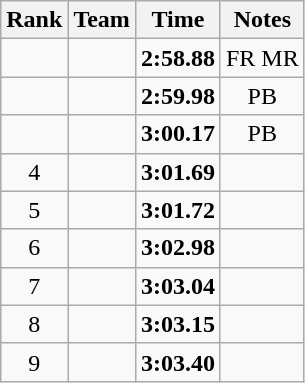<table class="wikitable sortable" style="text-align:center">
<tr>
<th>Rank</th>
<th>Team</th>
<th>Time</th>
<th>Notes</th>
</tr>
<tr>
<td></td>
<td></td>
<td><strong>2:58.88</strong></td>
<td>FR MR</td>
</tr>
<tr>
<td></td>
<td></td>
<td><strong>2:59.98</strong></td>
<td>PB</td>
</tr>
<tr>
<td></td>
<td></td>
<td><strong>3:00.17</strong></td>
<td>PB</td>
</tr>
<tr>
<td>4</td>
<td></td>
<td><strong>3:01.69</strong></td>
<td></td>
</tr>
<tr>
<td>5</td>
<td></td>
<td><strong>3:01.72</strong></td>
<td></td>
</tr>
<tr>
<td>6</td>
<td></td>
<td><strong>3:02.98</strong></td>
<td></td>
</tr>
<tr>
<td>7</td>
<td></td>
<td><strong>3:03.04</strong></td>
<td></td>
</tr>
<tr>
<td>8</td>
<td></td>
<td><strong>3:03.15</strong></td>
<td></td>
</tr>
<tr>
<td>9</td>
<td></td>
<td><strong>3:03.40</strong></td>
<td></td>
</tr>
</table>
